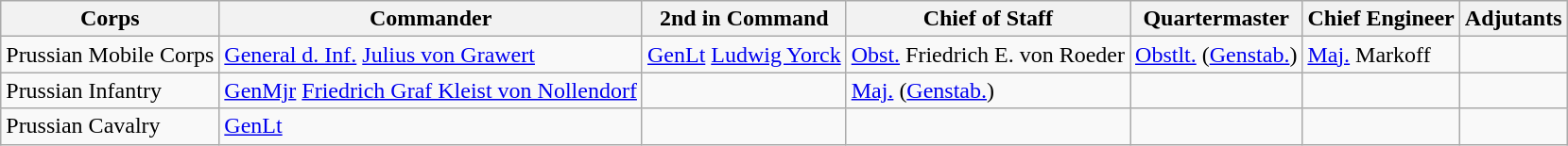<table class="wikitable">
<tr>
<th>Corps</th>
<th>Commander</th>
<th>2nd in Command</th>
<th>Chief of Staff</th>
<th>Quartermaster</th>
<th>Chief Engineer</th>
<th>Adjutants</th>
</tr>
<tr>
<td>Prussian Mobile Corps</td>
<td><a href='#'>General d. Inf.</a> <a href='#'>Julius von Grawert</a></td>
<td><a href='#'>GenLt</a> <a href='#'>Ludwig Yorck</a></td>
<td><a href='#'>Obst.</a> Friedrich E. von Roeder</td>
<td><a href='#'>Obstlt.</a>  (<a href='#'>Genstab.</a>)</td>
<td><a href='#'>Maj.</a> Markoff</td>
<td></td>
</tr>
<tr>
<td>Prussian Infantry</td>
<td><a href='#'>GenMjr</a> <a href='#'>Friedrich Graf Kleist von Nollendorf</a></td>
<td></td>
<td><a href='#'>Maj.</a>  (<a href='#'>Genstab.</a>)</td>
<td></td>
<td></td>
<td></td>
</tr>
<tr>
<td>Prussian Cavalry</td>
<td><a href='#'>GenLt</a> </td>
<td></td>
<td></td>
<td></td>
<td></td>
<td></td>
</tr>
</table>
